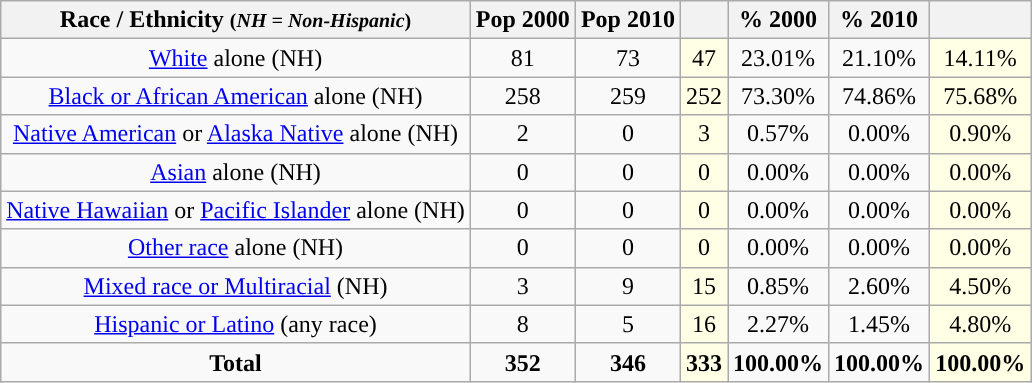<table class="wikitable" style="text-align:center;">
<tr>
<th>Race / Ethnicity <small>(<em>NH = Non-Hispanic</em>)</small></th>
<th>Pop 2000</th>
<th>Pop 2010</th>
<th></th>
<th>% 2000</th>
<th>% 2010</th>
<th></th>
</tr>
<tr>
<td><a href='#'>White</a> alone (NH)</td>
<td>81</td>
<td>73</td>
<td style='background: #ffffe6;'>47</td>
<td>23.01%</td>
<td>21.10%</td>
<td style='background: #ffffe6;'>14.11%</td>
</tr>
<tr>
<td><a href='#'>Black or African American</a> alone (NH)</td>
<td>258</td>
<td>259</td>
<td style='background: #ffffe6;'>252</td>
<td>73.30%</td>
<td>74.86%</td>
<td style='background: #ffffe6;'>75.68%</td>
</tr>
<tr>
<td><a href='#'>Native American</a> or <a href='#'>Alaska Native</a> alone (NH)</td>
<td>2</td>
<td>0</td>
<td style='background: #ffffe6;'>3</td>
<td>0.57%</td>
<td>0.00%</td>
<td style='background: #ffffe6;'>0.90%</td>
</tr>
<tr>
<td><a href='#'>Asian</a> alone (NH)</td>
<td>0</td>
<td>0</td>
<td style='background: #ffffe6;'>0</td>
<td>0.00%</td>
<td>0.00%</td>
<td style='background: #ffffe6;'>0.00%</td>
</tr>
<tr>
<td><a href='#'>Native Hawaiian</a> or <a href='#'>Pacific Islander</a> alone (NH)</td>
<td>0</td>
<td>0</td>
<td style='background: #ffffe6;'>0</td>
<td>0.00%</td>
<td>0.00%</td>
<td style='background: #ffffe6;'>0.00%</td>
</tr>
<tr>
<td><a href='#'>Other race</a> alone (NH)</td>
<td>0</td>
<td>0</td>
<td style='background: #ffffe6;'>0</td>
<td>0.00%</td>
<td>0.00%</td>
<td style='background: #ffffe6;'>0.00%</td>
</tr>
<tr>
<td><a href='#'>Mixed race or Multiracial</a> (NH)</td>
<td>3</td>
<td>9</td>
<td style='background: #ffffe6;'>15</td>
<td>0.85%</td>
<td>2.60%</td>
<td style='background: #ffffe6;'>4.50%</td>
</tr>
<tr>
<td><a href='#'>Hispanic or Latino</a> (any race)</td>
<td>8</td>
<td>5</td>
<td style='background: #ffffe6;'>16</td>
<td>2.27%</td>
<td>1.45%</td>
<td style='background: #ffffe6;'>4.80%</td>
</tr>
<tr>
<td><strong>Total</strong></td>
<td><strong>352</strong></td>
<td><strong>346</strong></td>
<td style='background: #ffffe6;'><strong>333</strong></td>
<td><strong>100.00%</strong></td>
<td><strong>100.00%</strong></td>
<td style='background: #ffffe6;'><strong>100.00%</strong></td>
</tr>
</table>
